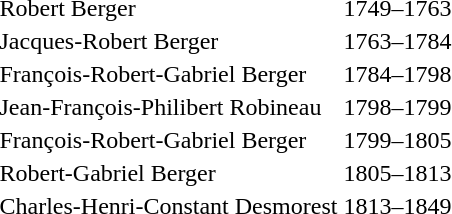<table>
<tr>
<td>Robert Berger</td>
<td>1749–1763</td>
</tr>
<tr>
<td>Jacques-Robert Berger</td>
<td>1763–1784</td>
</tr>
<tr>
<td>François-Robert-Gabriel Berger</td>
<td>1784–1798</td>
</tr>
<tr>
<td>Jean-François-Philibert Robineau</td>
<td>1798–1799</td>
</tr>
<tr>
<td>François-Robert-Gabriel Berger</td>
<td>1799–1805</td>
</tr>
<tr>
<td>Robert-Gabriel Berger</td>
<td>1805–1813</td>
</tr>
<tr>
<td>Charles-Henri-Constant Desmorest</td>
<td>1813–1849</td>
</tr>
</table>
